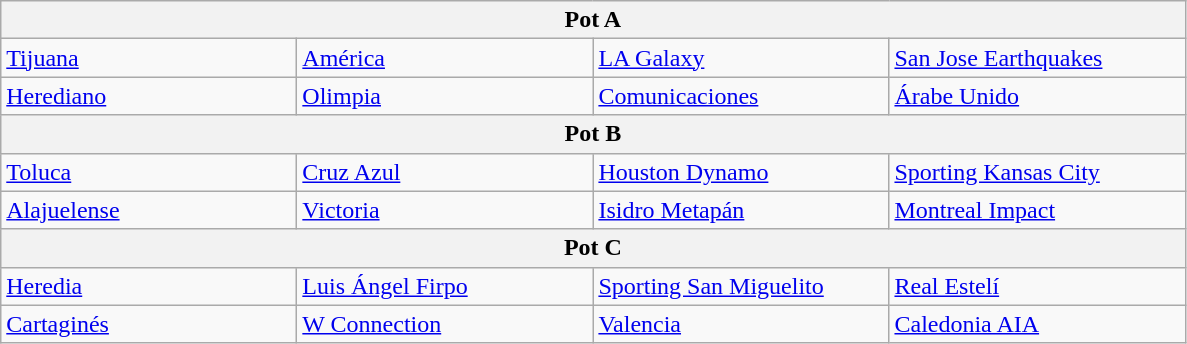<table class="wikitable">
<tr>
<th colspan=4>Pot A</th>
</tr>
<tr>
<td width=190> <a href='#'>Tijuana</a></td>
<td width=190> <a href='#'>América</a></td>
<td width=190> <a href='#'>LA Galaxy</a></td>
<td width=190> <a href='#'>San Jose Earthquakes</a></td>
</tr>
<tr>
<td> <a href='#'>Herediano</a></td>
<td> <a href='#'>Olimpia</a></td>
<td> <a href='#'>Comunicaciones</a></td>
<td> <a href='#'>Árabe Unido</a></td>
</tr>
<tr>
<th colspan=4>Pot B</th>
</tr>
<tr>
<td> <a href='#'>Toluca</a></td>
<td> <a href='#'>Cruz Azul</a></td>
<td> <a href='#'>Houston Dynamo</a></td>
<td> <a href='#'>Sporting Kansas City</a></td>
</tr>
<tr>
<td> <a href='#'>Alajuelense</a></td>
<td> <a href='#'>Victoria</a></td>
<td> <a href='#'>Isidro Metapán</a></td>
<td> <a href='#'>Montreal Impact</a></td>
</tr>
<tr>
<th colspan=4>Pot C</th>
</tr>
<tr>
<td> <a href='#'>Heredia</a></td>
<td> <a href='#'>Luis Ángel Firpo</a></td>
<td> <a href='#'>Sporting San Miguelito</a></td>
<td> <a href='#'>Real Estelí</a></td>
</tr>
<tr>
<td> <a href='#'>Cartaginés</a></td>
<td> <a href='#'>W Connection</a></td>
<td> <a href='#'>Valencia</a></td>
<td> <a href='#'>Caledonia AIA</a></td>
</tr>
</table>
